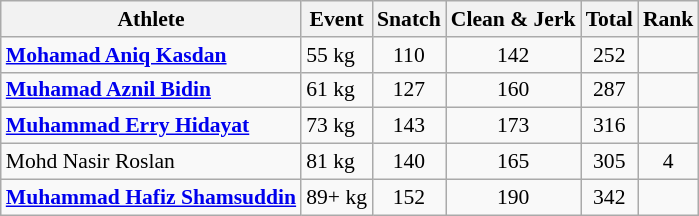<table class="wikitable" style="font-size:90%">
<tr>
<th>Athlete</th>
<th>Event</th>
<th>Snatch</th>
<th>Clean & Jerk</th>
<th>Total</th>
<th>Rank</th>
</tr>
<tr align=center>
<td align=left><strong><a href='#'>Mohamad Aniq Kasdan</a></strong></td>
<td align=left>55 kg</td>
<td>110</td>
<td>142</td>
<td>252</td>
<td></td>
</tr>
<tr align=center>
<td align=left><strong><a href='#'>Muhamad Aznil Bidin</a></strong></td>
<td align=left>61 kg</td>
<td>127</td>
<td>160</td>
<td>287</td>
<td></td>
</tr>
<tr align=center>
<td align=left><strong><a href='#'>Muhammad Erry Hidayat</a></strong></td>
<td align=left>73 kg</td>
<td>143</td>
<td>173</td>
<td>316</td>
<td></td>
</tr>
<tr align=center>
<td align=left>Mohd Nasir Roslan</td>
<td align=left>81 kg</td>
<td>140</td>
<td>165</td>
<td>305</td>
<td>4</td>
</tr>
<tr align=center>
<td align=left><strong><a href='#'>Muhammad Hafiz Shamsuddin</a></strong></td>
<td align=left>89+ kg</td>
<td>152</td>
<td>190</td>
<td>342</td>
<td></td>
</tr>
</table>
